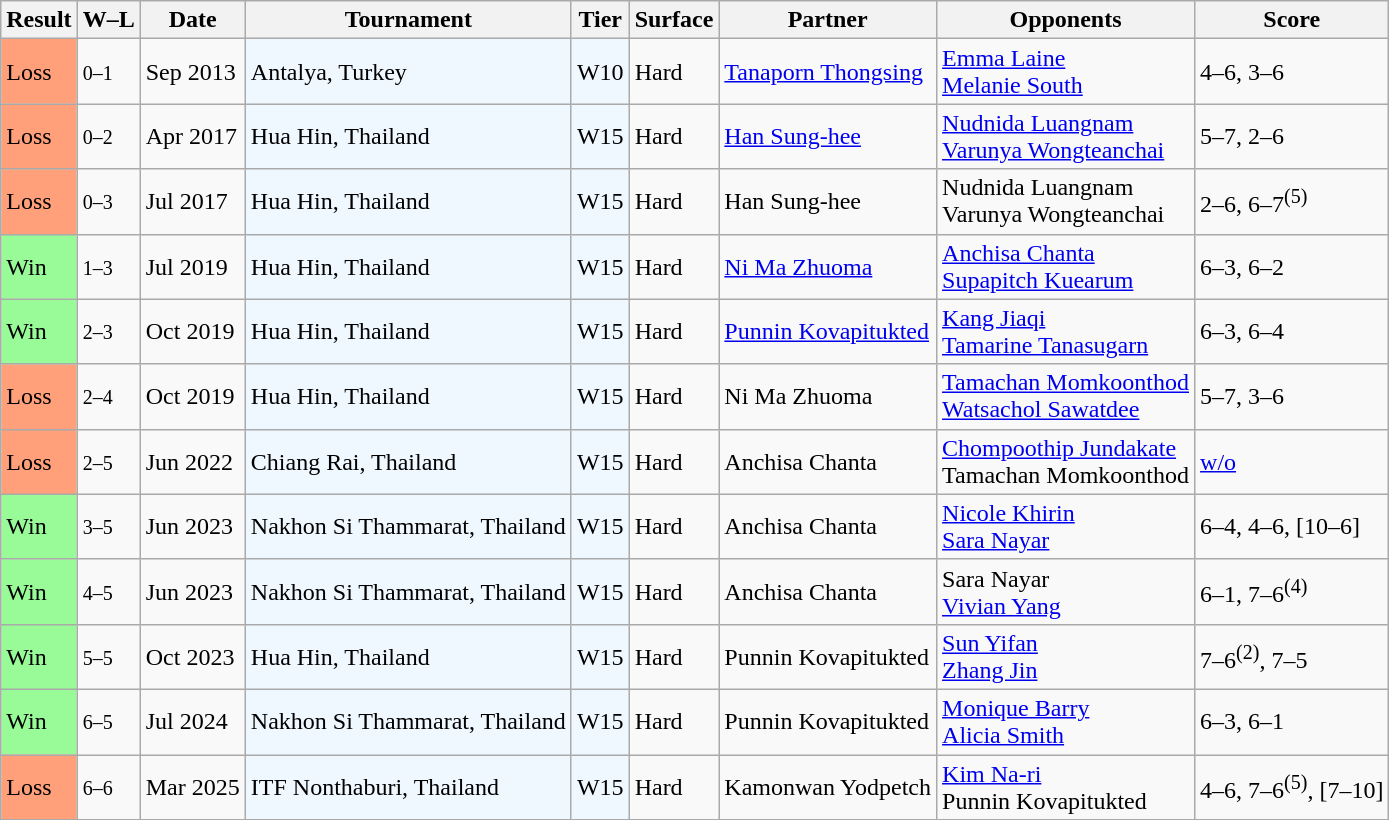<table class="sortable wikitable">
<tr>
<th>Result</th>
<th class="unsortable">W–L</th>
<th>Date</th>
<th>Tournament</th>
<th>Tier</th>
<th>Surface</th>
<th>Partner</th>
<th>Opponents</th>
<th class="unsortable">Score</th>
</tr>
<tr>
<td style="background:#ffa07a;">Loss</td>
<td><small>0–1</small></td>
<td>Sep 2013</td>
<td style="background:#f0f8ff;">Antalya, Turkey</td>
<td style="background:#f0f8ff;">W10</td>
<td>Hard</td>
<td> <a href='#'>Tanaporn Thongsing</a></td>
<td> <a href='#'>Emma Laine</a> <br>  <a href='#'>Melanie South</a></td>
<td>4–6, 3–6</td>
</tr>
<tr>
<td style="background:#ffa07a;">Loss</td>
<td><small>0–2</small></td>
<td>Apr 2017</td>
<td style="background:#f0f8ff;">Hua Hin, Thailand</td>
<td style="background:#f0f8ff;">W15</td>
<td>Hard</td>
<td> <a href='#'>Han Sung-hee</a></td>
<td> <a href='#'>Nudnida Luangnam</a> <br>  <a href='#'>Varunya Wongteanchai</a></td>
<td>5–7, 2–6</td>
</tr>
<tr>
<td style="background:#ffa07a;">Loss</td>
<td><small>0–3</small></td>
<td>Jul 2017</td>
<td style="background:#f0f8ff;">Hua Hin, Thailand</td>
<td style="background:#f0f8ff;">W15</td>
<td>Hard</td>
<td> Han Sung-hee</td>
<td> Nudnida Luangnam <br>  Varunya Wongteanchai</td>
<td>2–6, 6–7<sup>(5)</sup></td>
</tr>
<tr>
<td style="background:#98fb98;">Win</td>
<td><small>1–3</small></td>
<td>Jul 2019</td>
<td style="background:#f0f8ff;">Hua Hin, Thailand</td>
<td style="background:#f0f8ff;">W15</td>
<td>Hard</td>
<td> <a href='#'>Ni Ma Zhuoma</a></td>
<td> <a href='#'>Anchisa Chanta</a> <br>  <a href='#'>Supapitch Kuearum</a></td>
<td>6–3, 6–2</td>
</tr>
<tr>
<td style="background:#98fb98;">Win</td>
<td><small>2–3</small></td>
<td>Oct 2019</td>
<td style="background:#f0f8ff;">Hua Hin, Thailand</td>
<td style="background:#f0f8ff;">W15</td>
<td>Hard</td>
<td> <a href='#'>Punnin Kovapitukted</a></td>
<td> <a href='#'>Kang Jiaqi</a> <br>  <a href='#'>Tamarine Tanasugarn</a></td>
<td>6–3, 6–4</td>
</tr>
<tr>
<td style="background:#ffa07a;">Loss</td>
<td><small>2–4</small></td>
<td>Oct 2019</td>
<td style="background:#f0f8ff;">Hua Hin, Thailand</td>
<td style="background:#f0f8ff;">W15</td>
<td>Hard</td>
<td> Ni Ma Zhuoma</td>
<td> <a href='#'>Tamachan Momkoonthod</a> <br>  <a href='#'>Watsachol Sawatdee</a></td>
<td>5–7, 3–6</td>
</tr>
<tr>
<td style="background:#ffa07a;">Loss</td>
<td><small>2–5</small></td>
<td>Jun 2022</td>
<td style="background:#f0f8ff;">Chiang Rai, Thailand</td>
<td style="background:#f0f8ff;">W15</td>
<td>Hard</td>
<td> Anchisa Chanta</td>
<td> <a href='#'>Chompoothip Jundakate</a> <br>  Tamachan Momkoonthod</td>
<td><a href='#'>w/o</a></td>
</tr>
<tr>
<td style="background:#98fb98;">Win</td>
<td><small>3–5</small></td>
<td>Jun 2023</td>
<td style="background:#f0f8ff;">Nakhon Si Thammarat, Thailand</td>
<td style="background:#f0f8ff;">W15</td>
<td>Hard</td>
<td> Anchisa Chanta</td>
<td> <a href='#'>Nicole Khirin</a> <br>  <a href='#'>Sara Nayar</a></td>
<td>6–4, 4–6, [10–6]</td>
</tr>
<tr>
<td style="background:#98fb98;">Win</td>
<td><small>4–5</small></td>
<td>Jun 2023</td>
<td style="background:#f0f8ff;">Nakhon Si Thammarat, Thailand</td>
<td style="background:#f0f8ff;">W15</td>
<td>Hard</td>
<td> Anchisa Chanta</td>
<td> Sara Nayar <br>  <a href='#'>Vivian Yang</a></td>
<td>6–1, 7–6<sup>(4)</sup></td>
</tr>
<tr>
<td style="background:#98fb98;">Win</td>
<td><small>5–5</small></td>
<td>Oct 2023</td>
<td style="background:#f0f8ff;">Hua Hin, Thailand</td>
<td style="background:#f0f8ff;">W15</td>
<td>Hard</td>
<td> Punnin Kovapitukted</td>
<td> <a href='#'>Sun Yifan</a> <br>  <a href='#'>Zhang Jin</a></td>
<td>7–6<sup>(2)</sup>, 7–5</td>
</tr>
<tr>
<td style="background:#98fb98;">Win</td>
<td><small>6–5</small></td>
<td>Jul 2024</td>
<td style="background:#f0f8ff;">Nakhon Si Thammarat, Thailand</td>
<td style="background:#f0f8ff;">W15</td>
<td>Hard</td>
<td> Punnin Kovapitukted</td>
<td> <a href='#'>Monique Barry</a> <br>  <a href='#'>Alicia Smith</a></td>
<td>6–3, 6–1</td>
</tr>
<tr>
<td style="background:#ffa07a;">Loss</td>
<td><small>6–6</small></td>
<td>Mar 2025</td>
<td style="background:#f0f8ff;">ITF Nonthaburi, Thailand</td>
<td style="background:#f0f8ff;">W15</td>
<td>Hard</td>
<td> Kamonwan Yodpetch</td>
<td> <a href='#'>Kim Na-ri</a> <br>  Punnin Kovapitukted</td>
<td>4–6, 7–6<sup>(5)</sup>, [7–10]</td>
</tr>
</table>
